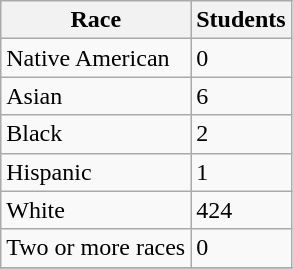<table class="wikitable">
<tr>
<th>Race</th>
<th>Students</th>
</tr>
<tr>
<td>Native American</td>
<td>0</td>
</tr>
<tr>
<td>Asian</td>
<td>6</td>
</tr>
<tr>
<td>Black</td>
<td>2</td>
</tr>
<tr>
<td>Hispanic</td>
<td>1</td>
</tr>
<tr>
<td>White</td>
<td>424</td>
</tr>
<tr>
<td>Two or more races</td>
<td>0</td>
</tr>
<tr>
</tr>
</table>
